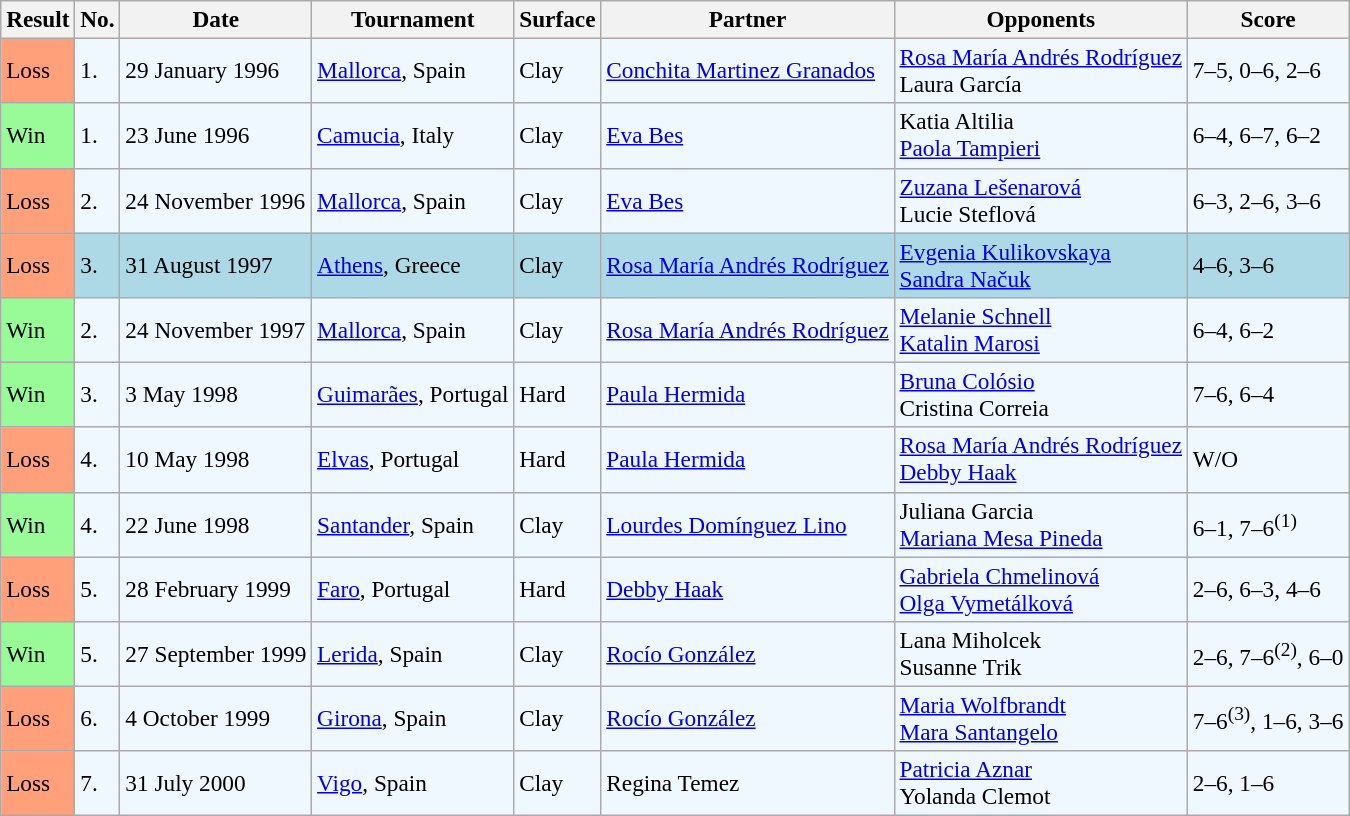<table class="sortable wikitable" style=font-size:97%>
<tr>
<th>Result</th>
<th>No.</th>
<th>Date</th>
<th>Tournament</th>
<th>Surface</th>
<th>Partner</th>
<th>Opponents</th>
<th>Score</th>
</tr>
<tr bgcolor="#f0f8ff">
<td style="background:#ffa07a;">Loss</td>
<td>1.</td>
<td>29 January 1996</td>
<td><a href='#'>Mallorca</a>, Spain</td>
<td>Clay</td>
<td> <a href='#'>Conchita Martinez Granados</a></td>
<td> <a href='#'>Rosa María Andrés Rodríguez</a> <br>  Laura García</td>
<td>7–5, 0–6, 2–6</td>
</tr>
<tr bgcolor="#f0f8ff">
<td style="background:#98fb98;">Win</td>
<td>1.</td>
<td>23 June 1996</td>
<td><a href='#'>Camucia</a>, Italy</td>
<td>Clay</td>
<td> <a href='#'>Eva Bes</a></td>
<td> Katia Altilia<br> <a href='#'>Paola Tampieri</a></td>
<td>6–4, 6–7, 6–2</td>
</tr>
<tr bgcolor="#f0f8ff">
<td style="background:#ffa07a;">Loss</td>
<td>2.</td>
<td>24 November 1996</td>
<td><a href='#'>Mallorca</a>, Spain</td>
<td>Clay</td>
<td> <a href='#'>Eva Bes</a></td>
<td> <a href='#'>Zuzana Lešenarová</a> <br>  Lucie Steflová</td>
<td>6–3, 2–6, 3–6</td>
</tr>
<tr style="background:lightblue;">
<td style="background:#ffa07a;">Loss</td>
<td>3.</td>
<td>31 August 1997</td>
<td><a href='#'>Athens</a>, Greece</td>
<td>Clay</td>
<td> <a href='#'>Rosa María Andrés Rodríguez</a></td>
<td> <a href='#'>Evgenia Kulikovskaya</a> <br>  <a href='#'>Sandra Načuk</a></td>
<td>4–6, 3–6</td>
</tr>
<tr style="background:#f0f8ff;">
<td style="background:#98fb98;">Win</td>
<td>2.</td>
<td>24 November 1997</td>
<td><a href='#'>Mallorca</a>, Spain</td>
<td>Clay</td>
<td> <a href='#'>Rosa María Andrés Rodríguez</a></td>
<td> <a href='#'>Melanie Schnell</a> <br>  <a href='#'>Katalin Marosi</a></td>
<td>6–4, 6–2</td>
</tr>
<tr bgcolor=#f0f8ff>
<td style="background:#98fb98;">Win</td>
<td>3.</td>
<td>3 May 1998</td>
<td><a href='#'>Guimarães</a>, Portugal</td>
<td>Hard</td>
<td> <a href='#'>Paula Hermida</a></td>
<td> <a href='#'>Bruna Colósio</a> <br>  Cristina Correia</td>
<td>7–6, 6–4</td>
</tr>
<tr bgcolor="#f0f8ff">
<td style="background:#ffa07a;">Loss</td>
<td>4.</td>
<td>10 May 1998</td>
<td><a href='#'>Elvas</a>, Portugal</td>
<td>Hard</td>
<td> <a href='#'>Paula Hermida</a></td>
<td> <a href='#'>Rosa María Andrés Rodríguez</a> <br>  <a href='#'>Debby Haak</a></td>
<td>W/O</td>
</tr>
<tr bgcolor="#f0f8ff">
<td style="background:#98fb98;">Win</td>
<td>4.</td>
<td>22 June 1998</td>
<td><a href='#'>Santander</a>, Spain</td>
<td>Clay</td>
<td> <a href='#'>Lourdes Domínguez Lino</a></td>
<td> Juliana Garcia <br>  <a href='#'>Mariana Mesa Pineda</a></td>
<td>6–1, 7–6<sup>(1)</sup></td>
</tr>
<tr bgcolor="#f0f8ff">
<td style="background:#ffa07a;">Loss</td>
<td>5.</td>
<td>28 February 1999</td>
<td><a href='#'>Faro</a>, Portugal</td>
<td>Hard</td>
<td> <a href='#'>Debby Haak</a></td>
<td> <a href='#'>Gabriela Chmelinová</a> <br>  <a href='#'>Olga Vymetálková</a></td>
<td>2–6, 6–3, 4–6</td>
</tr>
<tr bgcolor="#f0f8ff">
<td style="background:#98fb98;">Win</td>
<td>5.</td>
<td>27 September 1999</td>
<td><a href='#'>Lerida</a>, Spain</td>
<td>Clay</td>
<td> <a href='#'>Rocío González</a></td>
<td> Lana Miholcek <br>  Susanne Trik</td>
<td>2–6, 7–6<sup>(2)</sup>, 6–0</td>
</tr>
<tr bgcolor="#f0f8ff">
<td style="background:#ffa07a;">Loss</td>
<td>6.</td>
<td>4 October 1999</td>
<td><a href='#'>Girona</a>, Spain</td>
<td>Clay</td>
<td> <a href='#'>Rocío González</a></td>
<td> <a href='#'>Maria Wolfbrandt</a> <br>  <a href='#'>Mara Santangelo</a></td>
<td>7–6<sup>(3)</sup>, 1–6, 3–6</td>
</tr>
<tr bgcolor="#f0f8ff">
<td style="background:#ffa07a;">Loss</td>
<td>7.</td>
<td>31 July 2000</td>
<td><a href='#'>Vigo</a>, Spain</td>
<td>Clay</td>
<td> Regina Temez</td>
<td> <a href='#'>Patricia Aznar</a> <br>  Yolanda Clemot</td>
<td>2–6, 1–6</td>
</tr>
</table>
